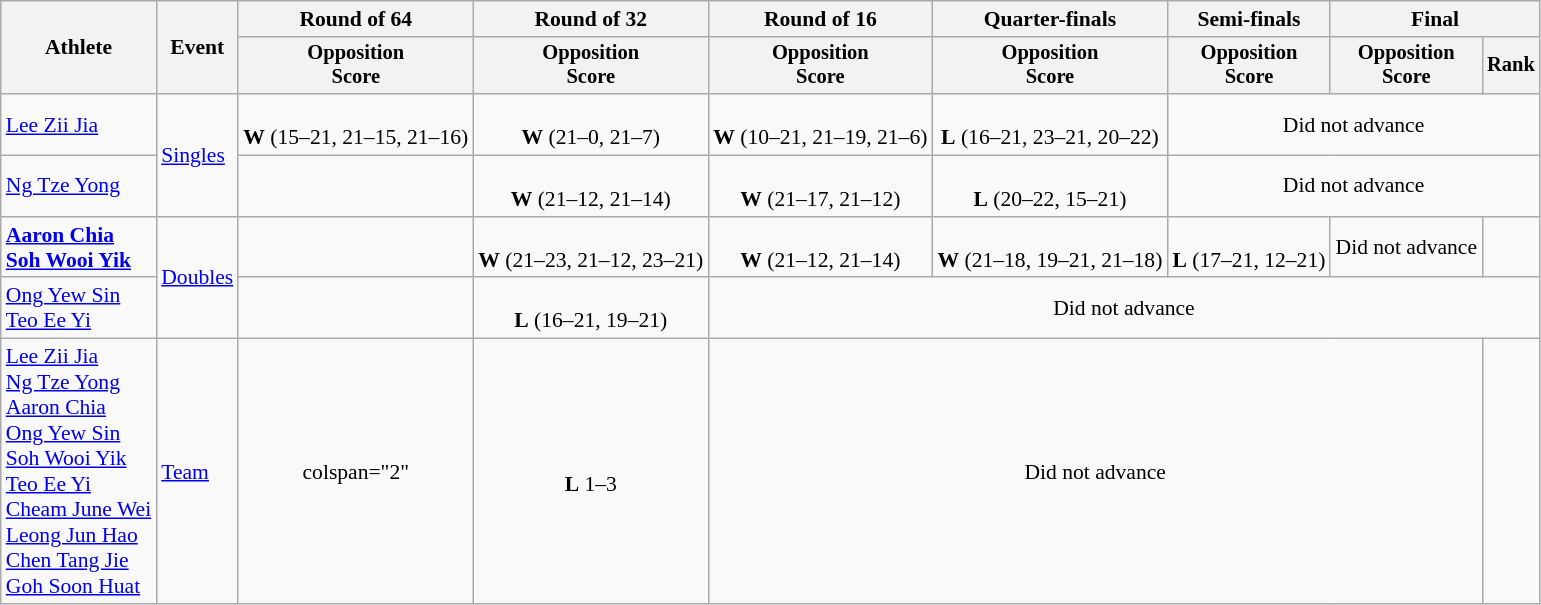<table class="wikitable" style="font-size:90%;text-align:center">
<tr>
<th rowspan="2">Athlete</th>
<th rowspan="2">Event</th>
<th>Round of 64</th>
<th>Round of 32</th>
<th>Round of 16</th>
<th>Quarter-finals</th>
<th>Semi-finals</th>
<th colspan="2">Final</th>
</tr>
<tr style="font-size:95%">
<th>Opposition<br>Score</th>
<th>Opposition<br>Score</th>
<th>Opposition<br>Score</th>
<th>Opposition<br>Score</th>
<th>Opposition<br>Score</th>
<th>Opposition<br>Score</th>
<th>Rank</th>
</tr>
<tr>
<td align="left"><a href='#'>Lee Zii Jia</a></td>
<td align="left" rowspan="2"><a href='#'>Singles</a></td>
<td><br><strong>W</strong> (15–21, 21–15, 21–16)</td>
<td><br><strong>W</strong> (21–0, 21–7)</td>
<td><br><strong>W</strong> (10–21, 21–19, 21–6)</td>
<td><br><strong>L</strong> (16–21, 23–21, 20–22)</td>
<td colspan="3">Did not advance</td>
</tr>
<tr>
<td align="left"><a href='#'>Ng Tze Yong</a></td>
<td></td>
<td><br><strong>W</strong> (21–12, 21–14)</td>
<td><br><strong>W</strong> (21–17, 21–12)</td>
<td><br><strong>L</strong> (20–22, 15–21)</td>
<td colspan="3">Did not advance</td>
</tr>
<tr>
<td align="left"><strong><a href='#'>Aaron Chia</a><br><a href='#'>Soh Wooi Yik</a></strong></td>
<td align="left" rowspan="2"><a href='#'>Doubles</a></td>
<td></td>
<td><br><strong>W</strong> (21–23, 21–12, 23–21)</td>
<td><br><strong>W</strong> (21–12, 21–14)</td>
<td><br><strong>W</strong> (21–18, 19–21, 21–18)</td>
<td><br><strong>L</strong> (17–21, 12–21)</td>
<td>Did not advance</td>
<td></td>
</tr>
<tr>
<td align="left"><a href='#'>Ong Yew Sin</a><br><a href='#'>Teo Ee Yi</a></td>
<td></td>
<td><br><strong>L</strong> (16–21, 19–21)</td>
<td colspan="5">Did not advance</td>
</tr>
<tr>
<td align="left"><a href='#'>Lee Zii Jia</a><br><a href='#'>Ng Tze Yong</a><br><a href='#'>Aaron Chia</a><br><a href='#'>Ong Yew Sin</a><br><a href='#'>Soh Wooi Yik</a><br><a href='#'>Teo Ee Yi</a><br><a href='#'>Cheam June Wei</a><br><a href='#'>Leong Jun Hao</a><br><a href='#'>Chen Tang Jie</a><br><a href='#'>Goh Soon Huat</a></td>
<td align="left"><a href='#'>Team</a></td>
<td>colspan="2" </td>
<td><br> <strong>L</strong> 1–3</td>
<td colspan="4">Did not advance</td>
</tr>
</table>
